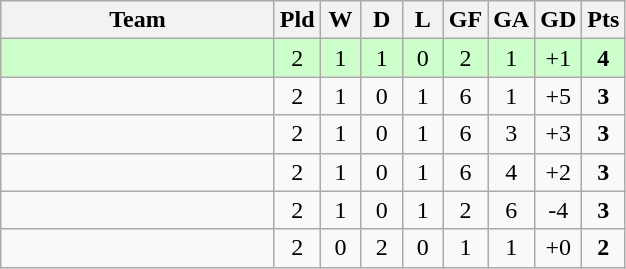<table class="wikitable" style="text-align: center;">
<tr>
<th width=175>Team</th>
<th width=20>Pld</th>
<th width=20>W</th>
<th width=20>D</th>
<th width=20>L</th>
<th width=20>GF</th>
<th width=20>GA</th>
<th width=20>GD</th>
<th width=20>Pts</th>
</tr>
<tr style="background:#ccffcc">
<td style="text-align:left"></td>
<td>2</td>
<td>1</td>
<td>1</td>
<td>0</td>
<td>2</td>
<td>1</td>
<td>+1</td>
<td><strong>4</strong></td>
</tr>
<tr>
<td style="text-align:left"></td>
<td>2</td>
<td>1</td>
<td>0</td>
<td>1</td>
<td>6</td>
<td>1</td>
<td>+5</td>
<td><strong>3</strong></td>
</tr>
<tr>
<td style="text-align:left"></td>
<td>2</td>
<td>1</td>
<td>0</td>
<td>1</td>
<td>6</td>
<td>3</td>
<td>+3</td>
<td><strong>3</strong></td>
</tr>
<tr>
<td style="text-align:left"></td>
<td>2</td>
<td>1</td>
<td>0</td>
<td>1</td>
<td>6</td>
<td>4</td>
<td>+2</td>
<td><strong>3</strong></td>
</tr>
<tr>
<td style="text-align:left"></td>
<td>2</td>
<td>1</td>
<td>0</td>
<td>1</td>
<td>2</td>
<td>6</td>
<td>-4</td>
<td><strong>3</strong></td>
</tr>
<tr>
<td style="text-align:left"></td>
<td>2</td>
<td>0</td>
<td>2</td>
<td>0</td>
<td>1</td>
<td>1</td>
<td>+0</td>
<td><strong>2</strong></td>
</tr>
</table>
